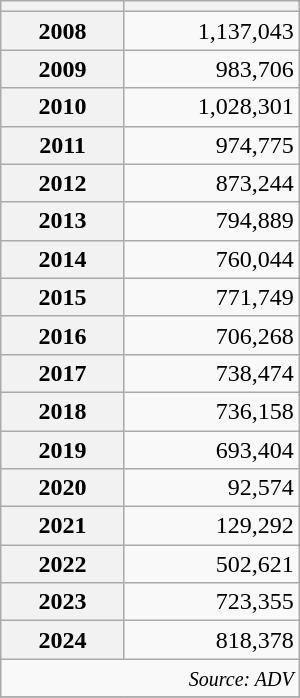<table class="wikitable" style="text-align: right; width:200px;" align="center">
<tr>
<th style="width:75px"></th>
<th></th>
</tr>
<tr>
<th>2008</th>
<td>1,137,043</td>
</tr>
<tr>
<th>2009</th>
<td> 983,706</td>
</tr>
<tr>
<th>2010</th>
<td> 1,028,301</td>
</tr>
<tr>
<th>2011</th>
<td> 974,775</td>
</tr>
<tr>
<th>2012</th>
<td> 873,244</td>
</tr>
<tr>
<th>2013</th>
<td> 794,889</td>
</tr>
<tr>
<th>2014</th>
<td> 760,044</td>
</tr>
<tr>
<th>2015</th>
<td> 771,749</td>
</tr>
<tr>
<th>2016</th>
<td> 706,268</td>
</tr>
<tr>
<th>2017</th>
<td> 738,474</td>
</tr>
<tr>
<th>2018</th>
<td> 736,158</td>
</tr>
<tr>
<th>2019</th>
<td> 693,404</td>
</tr>
<tr>
<th>2020</th>
<td> 92,574</td>
</tr>
<tr>
<th>2021</th>
<td> 129,292</td>
</tr>
<tr>
<th>2022</th>
<td> 502,621</td>
</tr>
<tr>
<th>2023</th>
<td> 723,355</td>
</tr>
<tr>
<th>2024</th>
<td> 818,378</td>
</tr>
<tr>
<td colspan=5 align="right"><small><em>Source: ADV</em></small></td>
</tr>
<tr>
</tr>
</table>
